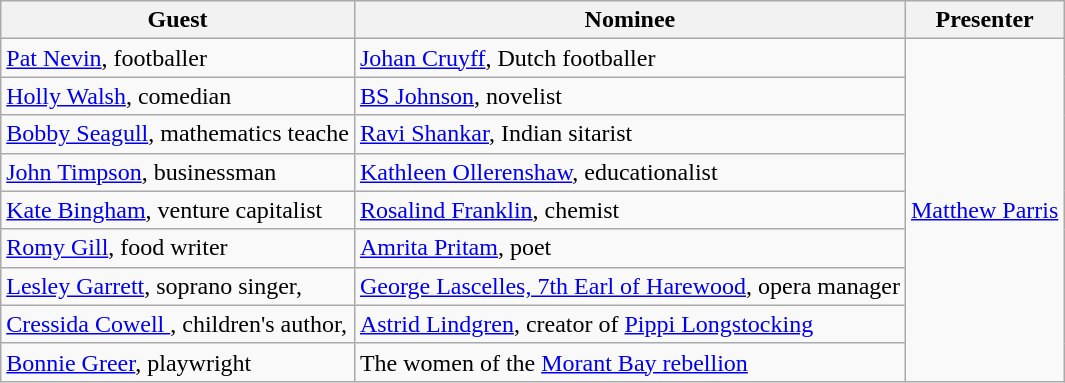<table class="wikitable">
<tr>
<th>Guest</th>
<th>Nominee</th>
<th>Presenter</th>
</tr>
<tr>
<td><a href='#'>Pat Nevin</a>, footballer</td>
<td><a href='#'>Johan Cruyff</a>, Dutch footballer</td>
<td rowspan="9"><a href='#'>Matthew Parris</a></td>
</tr>
<tr>
<td><a href='#'>Holly Walsh</a>, comedian</td>
<td><a href='#'>BS Johnson</a>, novelist</td>
</tr>
<tr>
<td><a href='#'>Bobby Seagull</a>, mathematics teache</td>
<td><a href='#'>Ravi Shankar</a>, Indian sitarist</td>
</tr>
<tr>
<td><a href='#'>John Timpson</a>, businessman</td>
<td><a href='#'>Kathleen Ollerenshaw</a>, educationalist</td>
</tr>
<tr>
<td><a href='#'>Kate Bingham</a>, venture capitalist</td>
<td><a href='#'>Rosalind Franklin</a>,  chemist</td>
</tr>
<tr>
<td><a href='#'>Romy Gill</a>, food writer</td>
<td><a href='#'>Amrita Pritam</a>, poet</td>
</tr>
<tr>
<td><a href='#'>Lesley Garrett</a>, soprano singer,</td>
<td><a href='#'>George Lascelles, 7th Earl of Harewood</a>,  opera manager</td>
</tr>
<tr>
<td><a href='#'>Cressida Cowell </a>, children's author,</td>
<td><a href='#'>Astrid Lindgren</a>, creator of <a href='#'>Pippi Longstocking</a></td>
</tr>
<tr>
<td><a href='#'>Bonnie Greer</a>, playwright</td>
<td>The women of the <a href='#'>Morant Bay rebellion</a></td>
</tr>
</table>
